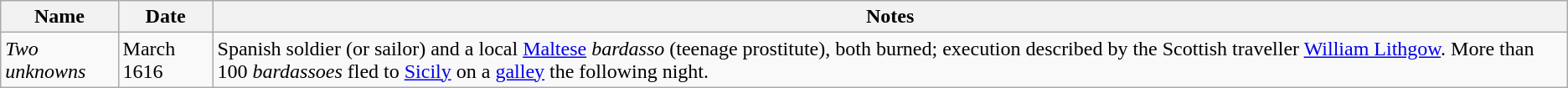<table class="wikitable">
<tr>
<th>Name</th>
<th>Date</th>
<th>Notes</th>
</tr>
<tr>
<td><em>Two unknowns</em></td>
<td>March 1616</td>
<td>Spanish soldier (or sailor) and a local <a href='#'>Maltese</a> <em>bardasso</em> (teenage prostitute), both burned; execution described by the Scottish traveller <a href='#'>William Lithgow</a>. More than 100 <em>bardassoes</em> fled to <a href='#'>Sicily</a> on a <a href='#'>galley</a> the following night.</td>
</tr>
</table>
